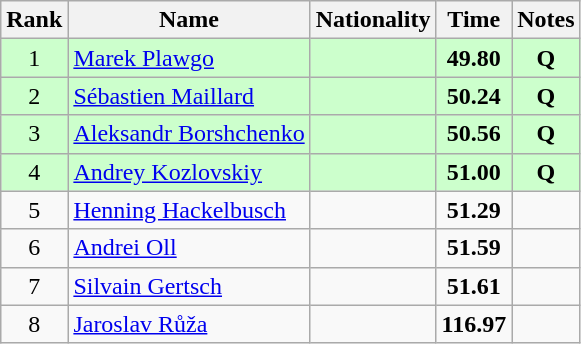<table class="wikitable sortable" style="text-align:center">
<tr>
<th>Rank</th>
<th>Name</th>
<th>Nationality</th>
<th>Time</th>
<th>Notes</th>
</tr>
<tr bgcolor=ccffcc>
<td>1</td>
<td align=left><a href='#'>Marek Plawgo</a></td>
<td align=left></td>
<td><strong>49.80</strong></td>
<td><strong>Q</strong></td>
</tr>
<tr bgcolor=ccffcc>
<td>2</td>
<td align=left><a href='#'>Sébastien Maillard</a></td>
<td align=left></td>
<td><strong>50.24</strong></td>
<td><strong>Q</strong></td>
</tr>
<tr bgcolor=ccffcc>
<td>3</td>
<td align=left><a href='#'>Aleksandr Borshchenko</a></td>
<td align=left></td>
<td><strong>50.56</strong></td>
<td><strong>Q</strong></td>
</tr>
<tr bgcolor=ccffcc>
<td>4</td>
<td align=left><a href='#'>Andrey Kozlovskiy</a></td>
<td align=left></td>
<td><strong>51.00</strong></td>
<td><strong>Q</strong></td>
</tr>
<tr>
<td>5</td>
<td align=left><a href='#'>Henning Hackelbusch</a></td>
<td align=left></td>
<td><strong>51.29</strong></td>
<td></td>
</tr>
<tr>
<td>6</td>
<td align=left><a href='#'>Andrei Oll</a></td>
<td align=left></td>
<td><strong>51.59</strong></td>
<td></td>
</tr>
<tr>
<td>7</td>
<td align=left><a href='#'>Silvain Gertsch</a></td>
<td align=left></td>
<td><strong>51.61</strong></td>
<td></td>
</tr>
<tr>
<td>8</td>
<td align=left><a href='#'>Jaroslav Růža</a></td>
<td align=left></td>
<td><strong>116.97</strong></td>
<td></td>
</tr>
</table>
